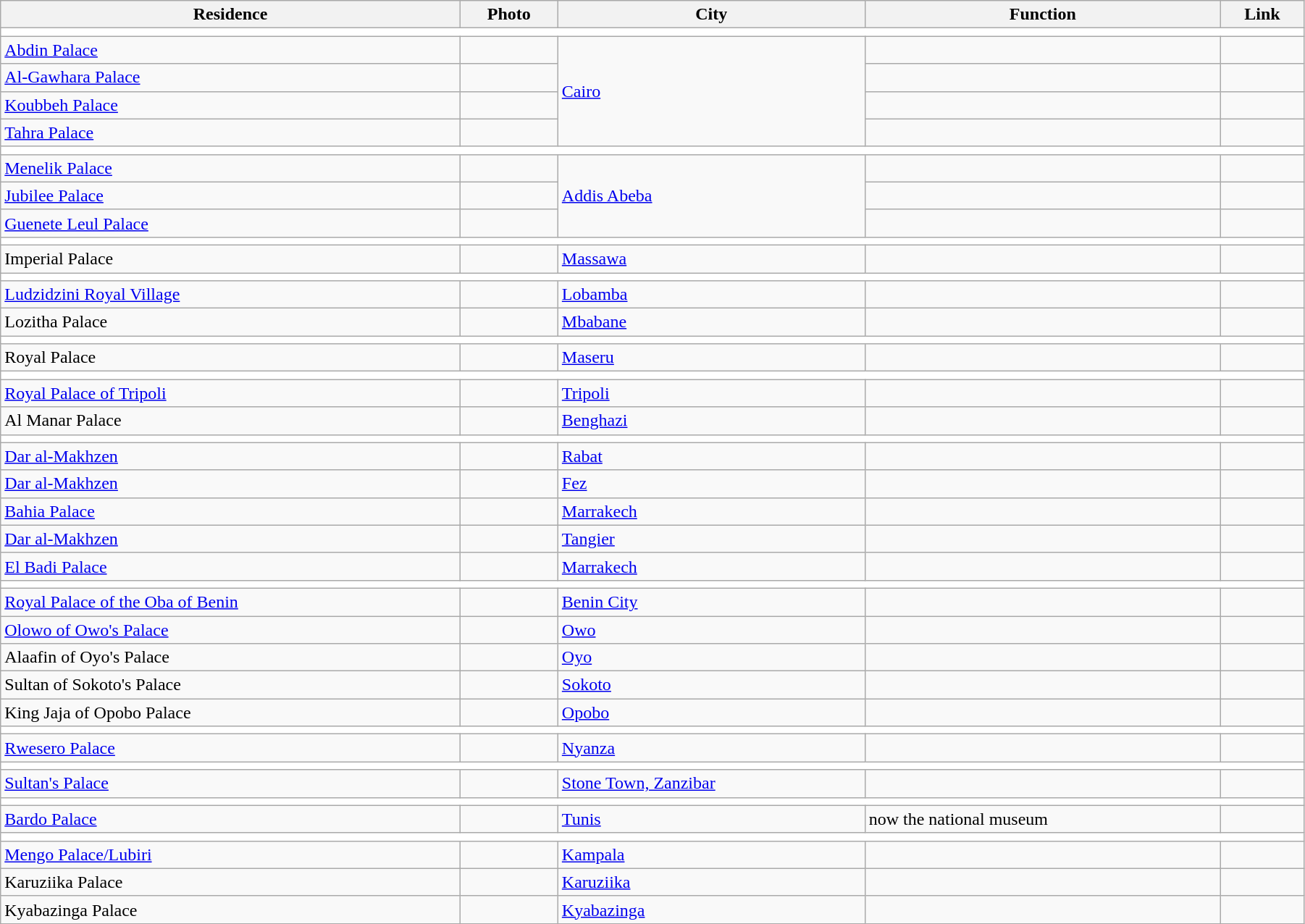<table class="wikitable" width="95%">
<tr bgcolor="white">
<th align=center>Residence</th>
<th align="center">Photo</th>
<th align="center">City</th>
<th align=center>Function</th>
<th align=center>Link</th>
</tr>
<tr>
<td colspan="5" align="center" bgcolor="white"><strong></strong></td>
</tr>
<tr>
<td><a href='#'>Abdin Palace</a></td>
<td></td>
<td rowspan="4"><a href='#'>Cairo</a></td>
<td></td>
<td></td>
</tr>
<tr>
<td><a href='#'>Al-Gawhara Palace</a></td>
<td></td>
<td></td>
<td></td>
</tr>
<tr>
<td><a href='#'>Koubbeh Palace</a></td>
<td></td>
<td></td>
<td></td>
</tr>
<tr>
<td><a href='#'>Tahra Palace</a></td>
<td></td>
<td></td>
<td></td>
</tr>
<tr>
<td colspan="5" align="center" bgcolor="white"><strong></strong></td>
</tr>
<tr>
<td><a href='#'>Menelik Palace</a></td>
<td></td>
<td rowspan="3"><a href='#'>Addis Abeba</a></td>
<td></td>
<td></td>
</tr>
<tr>
<td><a href='#'>Jubilee Palace</a></td>
<td></td>
<td></td>
<td></td>
</tr>
<tr>
<td><a href='#'>Guenete Leul Palace</a></td>
<td></td>
<td></td>
<td></td>
</tr>
<tr>
<td colspan="5" align="center" bgcolor="white"><strong></strong></td>
</tr>
<tr>
<td>Imperial Palace</td>
<td></td>
<td><a href='#'>Massawa</a></td>
<td></td>
<td></td>
</tr>
<tr>
<td colspan="5" align="center" bgcolor="white"><strong></strong></td>
</tr>
<tr>
<td><a href='#'>Ludzidzini Royal Village</a></td>
<td></td>
<td><a href='#'>Lobamba</a></td>
<td></td>
<td></td>
</tr>
<tr>
<td>Lozitha Palace</td>
<td></td>
<td><a href='#'>Mbabane</a></td>
<td></td>
<td></td>
</tr>
<tr>
<td colspan="5" align="center" bgcolor="white"><strong></strong></td>
</tr>
<tr>
<td>Royal Palace</td>
<td></td>
<td><a href='#'>Maseru</a></td>
<td></td>
<td></td>
</tr>
<tr>
<td colspan="5" align="center" bgcolor="white"><strong></strong></td>
</tr>
<tr>
<td><a href='#'>Royal Palace of Tripoli</a></td>
<td></td>
<td><a href='#'>Tripoli</a></td>
<td></td>
<td></td>
</tr>
<tr>
<td>Al Manar Palace</td>
<td></td>
<td><a href='#'>Benghazi</a></td>
<td></td>
<td></td>
</tr>
<tr>
<td colspan="5" align="center" bgcolor="white"><strong></strong></td>
</tr>
<tr>
<td><a href='#'>Dar al-Makhzen</a></td>
<td></td>
<td><a href='#'>Rabat</a></td>
<td></td>
<td></td>
</tr>
<tr>
<td><a href='#'>Dar al-Makhzen</a></td>
<td></td>
<td><a href='#'>Fez</a></td>
<td></td>
<td></td>
</tr>
<tr>
<td><a href='#'>Bahia Palace</a></td>
<td></td>
<td><a href='#'>Marrakech</a></td>
<td></td>
<td></td>
</tr>
<tr>
<td><a href='#'>Dar al-Makhzen</a></td>
<td></td>
<td><a href='#'>Tangier</a></td>
<td></td>
<td></td>
</tr>
<tr>
<td><a href='#'>El Badi Palace</a></td>
<td></td>
<td><a href='#'>Marrakech</a></td>
<td></td>
<td></td>
</tr>
<tr>
<td colspan="5" align="center" bgcolor="white"><strong></strong></td>
</tr>
<tr>
<td><a href='#'>Royal Palace of the Oba of Benin</a></td>
<td></td>
<td><a href='#'>Benin City</a></td>
<td></td>
<td></td>
</tr>
<tr>
<td><a href='#'>Olowo of Owo's Palace</a></td>
<td></td>
<td><a href='#'>Owo</a></td>
<td></td>
<td></td>
</tr>
<tr>
<td>Alaafin of Oyo's Palace</td>
<td></td>
<td><a href='#'>Oyo</a></td>
<td></td>
<td></td>
</tr>
<tr>
<td>Sultan of Sokoto's Palace</td>
<td></td>
<td><a href='#'>Sokoto</a></td>
<td></td>
<td></td>
</tr>
<tr>
<td>King Jaja of Opobo Palace</td>
<td></td>
<td><a href='#'>Opobo</a></td>
<td></td>
<td></td>
</tr>
<tr>
<td colspan="5" align="center" bgcolor="white"><strong></strong></td>
</tr>
<tr>
<td><a href='#'>Rwesero Palace</a></td>
<td></td>
<td><a href='#'>Nyanza</a></td>
<td></td>
</tr>
<tr>
<td colspan="5" align="center" bgcolor="white"><strong></strong></td>
</tr>
<tr>
<td><a href='#'>Sultan's Palace</a></td>
<td></td>
<td><a href='#'>Stone Town, Zanzibar</a></td>
<td></td>
</tr>
<tr>
<td colspan="5" align="center" bgcolor="white"><strong></strong></td>
</tr>
<tr>
<td><a href='#'>Bardo Palace</a></td>
<td></td>
<td><a href='#'>Tunis</a></td>
<td>now the national museum</td>
<td></td>
</tr>
<tr>
<td colspan="5" align="center" bgcolor="white"><strong></strong></td>
</tr>
<tr>
<td><a href='#'>Mengo Palace/Lubiri</a></td>
<td></td>
<td><a href='#'>Kampala</a></td>
<td></td>
<td></td>
</tr>
<tr>
<td>Karuziika Palace</td>
<td></td>
<td><a href='#'>Karuziika</a></td>
<td></td>
<td></td>
</tr>
<tr>
<td>Kyabazinga Palace</td>
<td></td>
<td><a href='#'>Kyabazinga</a></td>
<td></td>
<td></td>
</tr>
</table>
